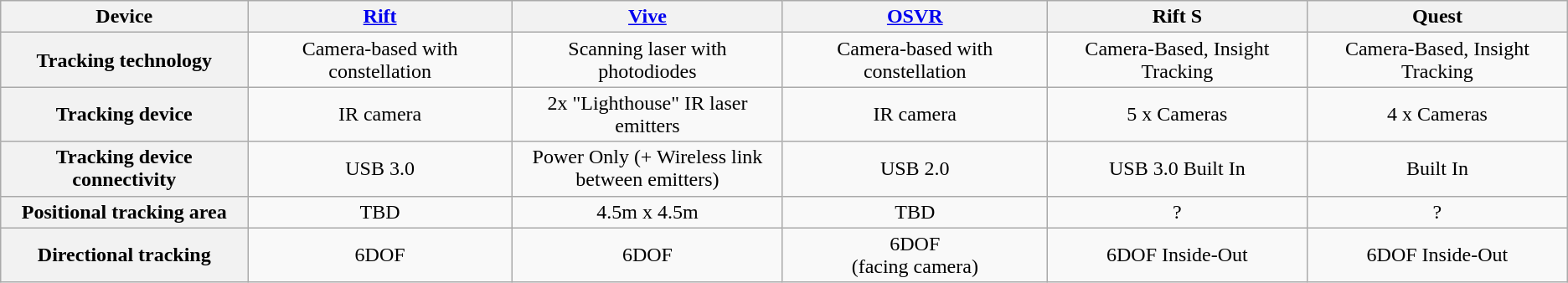<table class="wikitable" style="text-align: center">
<tr>
<th>Device</th>
<th><a href='#'>Rift</a></th>
<th><a href='#'>Vive</a></th>
<th><a href='#'>OSVR</a></th>
<th>Rift S</th>
<th>Quest</th>
</tr>
<tr>
<th>Tracking technology</th>
<td>Camera-based with constellation</td>
<td>Scanning laser with photodiodes</td>
<td>Camera-based with constellation</td>
<td>Camera-Based, Insight Tracking</td>
<td>Camera-Based, Insight Tracking</td>
</tr>
<tr>
<th>Tracking device</th>
<td>IR camera</td>
<td>2x "Lighthouse" IR laser emitters</td>
<td>IR camera</td>
<td>5 x Cameras</td>
<td>4 x Cameras</td>
</tr>
<tr>
<th>Tracking device connectivity</th>
<td>USB 3.0</td>
<td>Power Only (+ Wireless link<br>between emitters)</td>
<td>USB 2.0</td>
<td>USB 3.0 Built In</td>
<td>Built In</td>
</tr>
<tr>
<th>Positional tracking area</th>
<td>TBD</td>
<td>4.5m x 4.5m</td>
<td>TBD</td>
<td>?</td>
<td>?</td>
</tr>
<tr>
<th>Directional tracking</th>
<td>6DOF</td>
<td>6DOF</td>
<td>6DOF<br>(facing camera)</td>
<td>6DOF Inside-Out</td>
<td>6DOF Inside-Out</td>
</tr>
</table>
